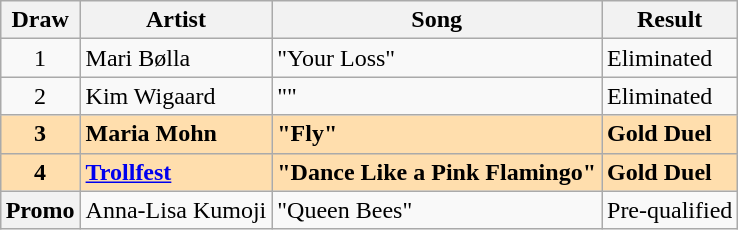<table class="sortable wikitable" style="margin: 1em auto 1em auto">
<tr>
<th scope="col">Draw</th>
<th scope="col">Artist</th>
<th scope="col">Song</th>
<th scope="col">Result</th>
</tr>
<tr>
<td align="center">1</td>
<td>Mari Bølla</td>
<td>"Your Loss"</td>
<td>Eliminated</td>
</tr>
<tr>
<td align="center">2</td>
<td>Kim Wigaard</td>
<td>""</td>
<td>Eliminated</td>
</tr>
<tr style="background: navajowhite; font-weight: bold;">
<td align="center">3</td>
<td>Maria Mohn</td>
<td>"Fly"</td>
<td>Gold Duel</td>
</tr>
<tr style="background: navajowhite; font-weight: bold;">
<td align="center">4</td>
<td><a href='#'>Trollfest</a></td>
<td>"Dance Like a Pink Flamingo"</td>
<td>Gold Duel</td>
</tr>
<tr>
<th scope="row">Promo</th>
<td>Anna-Lisa Kumoji</td>
<td>"Queen Bees"</td>
<td>Pre-qualified</td>
</tr>
</table>
